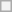<table class="wikitable" style="text-align:center">
<tr>
<th rowspan="8" colspan="2"></th>
</tr>
</table>
